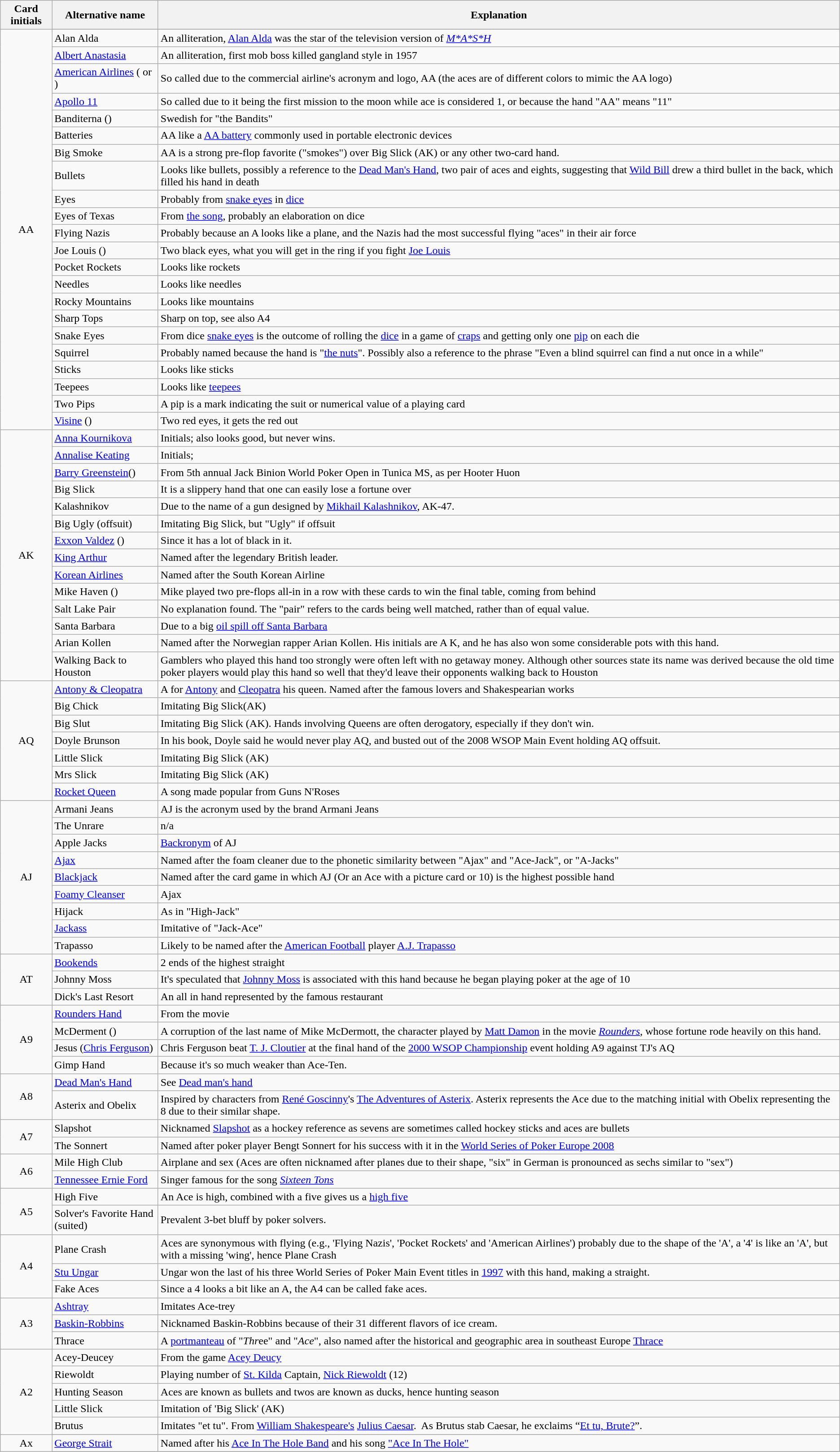<table class="wikitable">
<tr>
<th>Card initials</th>
<th>Alternative name</th>
<th>Explanation</th>
</tr>
<tr>
<td rowspan="23" align="center">AA</td>
</tr>
<tr>
<td>Alan Alda</td>
<td>An alliteration, <a href='#'>Alan Alda</a> was the star of the television version of <em><a href='#'>M*A*S*H</a></em></td>
</tr>
<tr>
<td><a href='#'>Albert Anastasia</a></td>
<td>An alliteration, first mob boss killed gangland style in 1957</td>
</tr>
<tr>
<td><a href='#'>American Airlines</a> ( or )</td>
<td>So called due to the commercial airline's acronym and logo, AA (the aces are of different colors to mimic the AA logo)</td>
</tr>
<tr>
<td><a href='#'>Apollo 11</a></td>
<td>So called due to it being the first mission to the moon while ace is considered 1, or because the hand "AA" means "11"</td>
</tr>
<tr>
<td>Banditerna ()</td>
<td>Swedish for "the Bandits"</td>
</tr>
<tr>
<td>Batteries</td>
<td>AA like a <a href='#'>AA battery</a> commonly used in portable electronic devices</td>
</tr>
<tr>
<td>Big Smoke</td>
<td>AA is a strong pre-flop favorite ("smokes") over Big Slick (AK) or any other two-card hand.</td>
</tr>
<tr>
<td>Bullets</td>
<td>Looks like bullets, possibly a reference to the <a href='#'>Dead Man's Hand</a>, two pair of aces and eights, suggesting that <a href='#'>Wild Bill</a> drew a third bullet in the back, which filled his hand in death</td>
</tr>
<tr>
<td>Eyes</td>
<td>Probably from <a href='#'>snake eyes</a> in <a href='#'>dice</a></td>
</tr>
<tr>
<td>Eyes of Texas</td>
<td>From <a href='#'>the song</a>, probably an elaboration on dice</td>
</tr>
<tr>
<td>Flying Nazis</td>
<td>Probably because an A looks like a plane, and the Nazis had the most successful flying "aces" in their air force</td>
</tr>
<tr>
<td>Joe Louis ()</td>
<td>Two black eyes, what you will get in the ring if you fight <a href='#'>Joe Louis</a></td>
</tr>
<tr>
<td>Pocket Rockets</td>
<td>Looks like rockets</td>
</tr>
<tr>
<td>Needles</td>
<td>Looks like needles</td>
</tr>
<tr>
<td>Rocky Mountains</td>
<td>Looks like mountains</td>
</tr>
<tr>
<td>Sharp Tops</td>
<td>Sharp on top, see also A4</td>
</tr>
<tr>
<td>Snake Eyes</td>
<td>From dice <a href='#'>snake eyes</a> is the outcome of rolling the <a href='#'>dice</a> in a game of <a href='#'>craps</a> and getting only one <a href='#'>pip</a> on each die</td>
</tr>
<tr>
<td>Squirrel</td>
<td>Probably named because the hand is "<a href='#'>the nuts</a>". Possibly also a reference to the phrase "Even a blind squirrel can find a nut once in a while"</td>
</tr>
<tr>
<td>Sticks</td>
<td>Looks like sticks</td>
</tr>
<tr>
<td>Teepees</td>
<td>Looks like <a href='#'>teepees</a></td>
</tr>
<tr>
<td>Two Pips</td>
<td>A pip is a mark indicating the suit or numerical value of a playing card</td>
</tr>
<tr>
<td><a href='#'>Visine</a> ()</td>
<td>Two red eyes, it gets the red out</td>
</tr>
<tr>
<td rowspan="14" align="center">AK</td>
<td><a href='#'>Anna Kournikova</a></td>
<td>Initials; also looks good, but never wins.</td>
</tr>
<tr>
<td><a href='#'>Annalise Keating</a></td>
<td>Initials;</td>
</tr>
<tr>
<td><a href='#'>Barry Greenstein</a>()</td>
<td>From 5th annual Jack Binion World Poker Open in Tunica MS, as per Hooter Huon</td>
</tr>
<tr>
<td>Big Slick</td>
<td>It is a slippery hand that one can easily lose a fortune over</td>
</tr>
<tr>
<td>Kalashnikov</td>
<td>Due to the name of a gun designed by <a href='#'>Mikhail Kalashnikov</a>, AK-47.</td>
</tr>
<tr>
<td>Big Ugly (offsuit)</td>
<td>Imitating Big Slick, but "Ugly" if offsuit</td>
</tr>
<tr>
<td><a href='#'>Exxon Valdez</a> ()</td>
<td>Since it has a lot of black in it.</td>
</tr>
<tr>
<td><a href='#'>King Arthur</a></td>
<td>Named after the legendary British leader.</td>
</tr>
<tr>
<td><a href='#'>Korean Airlines</a></td>
<td>Named after the South Korean Airline</td>
</tr>
<tr>
<td>Mike Haven ()</td>
<td>Mike played two pre-flops all-in in a row with these cards to win the final table, coming from behind</td>
</tr>
<tr>
<td>Salt Lake Pair</td>
<td>No explanation found. The "pair" refers to the cards being well matched, rather than of equal value.</td>
</tr>
<tr>
<td>Santa Barbara</td>
<td>Due to a big <a href='#'>oil spill off Santa Barbara</a></td>
</tr>
<tr>
<td>Arian Kollen</td>
<td>Named after the Norwegian rapper Arian Kollen. His initials are A K, and he has also won some considerable pots with this hand.</td>
</tr>
<tr>
<td>Walking Back to Houston</td>
<td>Gamblers who played this hand too strongly were often left with no getaway money. Although other sources state its name was derived because the old time poker players would play this hand so well that they'd leave their opponents walking back to Houston</td>
</tr>
<tr>
<td align="center" rowspan="7">AQ</td>
<td><a href='#'>Antony & Cleopatra</a></td>
<td>A for <a href='#'>Antony</a> and <a href='#'>Cleopatra</a> his queen. Named after the famous lovers and Shakespearian works</td>
</tr>
<tr>
<td>Big Chick</td>
<td>Imitating Big Slick(AK)</td>
</tr>
<tr>
<td>Big Slut</td>
<td>Imitating Big Slick (AK). Hands involving Queens are often derogatory, especially if they don't win.</td>
</tr>
<tr>
<td>Doyle Brunson</td>
<td>In his book, Doyle said he would never play AQ, and busted out of the 2008 WSOP Main Event holding AQ offsuit.</td>
</tr>
<tr>
<td>Little Slick</td>
<td>Imitating Big Slick (AK)</td>
</tr>
<tr>
<td>Mrs Slick</td>
<td>Imitating Big Slick (AK)</td>
</tr>
<tr>
<td><a href='#'>Rocket Queen</a></td>
<td>A song made popular from Guns N'Roses</td>
</tr>
<tr>
<td align="center" rowspan="9">AJ</td>
<td>Armani Jeans</td>
<td>AJ is the acronym used by the brand Armani Jeans</td>
</tr>
<tr>
<td>The Unrare</td>
<td>n/a</td>
</tr>
<tr>
<td>Apple Jacks</td>
<td><a href='#'>Backronym</a> of AJ</td>
</tr>
<tr>
<td><a href='#'>Ajax</a></td>
<td>Named after the foam cleaner due to the phonetic similarity between "Ajax" and "Ace-Jack", or "A-Jacks"</td>
</tr>
<tr>
<td><a href='#'>Blackjack</a></td>
<td>Named after the card game in which AJ (Or an Ace with a picture card or 10) is the highest possible hand</td>
</tr>
<tr>
<td><a href='#'>Foamy Cleanser</a></td>
<td>Ajax</td>
</tr>
<tr>
<td>Hijack</td>
<td>As in "High-Jack"</td>
</tr>
<tr>
<td><a href='#'>Jackass</a></td>
<td>Imitative of "Jack-Ace"</td>
</tr>
<tr>
<td>Trapasso</td>
<td>Likely to be named after the <a href='#'>American Football</a> player <a href='#'>A.J. Trapasso</a></td>
</tr>
<tr>
<td rowspan="3" align="center">AT</td>
<td><a href='#'>Bookends</a></td>
<td>2 ends of the highest straight</td>
</tr>
<tr>
<td>Johnny Moss</td>
<td>It's speculated that <a href='#'>Johnny Moss</a> is associated with this hand because he began playing poker at the age of 10</td>
</tr>
<tr>
<td>Dick's Last Resort</td>
<td>An all in hand represented by the famous restaurant</td>
</tr>
<tr>
<td align="center" rowspan="4">A9</td>
<td><a href='#'>Rounders Hand</a></td>
<td>From the movie</td>
</tr>
<tr>
<td>McDerment ()</td>
<td>A corruption of the last name of Mike McDermott, the character played by <a href='#'>Matt Damon</a> in the movie <em><a href='#'>Rounders</a></em>, whose fortune rode heavily on this hand.</td>
</tr>
<tr>
<td>Jesus (<a href='#'>Chris Ferguson</a>)</td>
<td>Chris Ferguson beat <a href='#'>T. J. Cloutier</a> at the final hand of the <a href='#'>2000 WSOP Championship</a> event holding A9 against TJ's AQ</td>
</tr>
<tr>
<td>Gimp Hand</td>
<td>Because it's so much weaker than Ace-Ten.</td>
</tr>
<tr>
<td align="center" rowspan="2">A8</td>
<td><a href='#'>Dead Man's Hand</a></td>
<td>See <a href='#'>Dead man's hand</a></td>
</tr>
<tr>
<td>Asterix and Obelix</td>
<td>Inspired by characters from <a href='#'>René Goscinny</a>'s <a href='#'>The Adventures of Asterix</a>. Asterix represents the Ace due to the matching initial with Obelix representing the 8 due to their similar shape.</td>
</tr>
<tr>
<td align="center" rowspan="2">A7</td>
<td>Slapshot</td>
<td>Nicknamed <a href='#'>Slapshot</a> as a hockey reference as sevens are sometimes called hockey sticks and aces are bullets</td>
</tr>
<tr>
<td>The Sonnert</td>
<td>Named after poker player Bengt Sonnert for his success with it in the <a href='#'>World Series of Poker Europe 2008</a></td>
</tr>
<tr>
<td align="center" rowspan="2">A6</td>
<td>Mile High Club</td>
<td>Airplane and sex (Aces are often nicknamed after planes due to their shape, "six" in German is pronounced as sechs similar to "sex")</td>
</tr>
<tr>
<td><a href='#'>Tennessee Ernie Ford</a></td>
<td>Singer famous for the song <em><a href='#'>Sixteen Tons</a></em></td>
</tr>
<tr>
<td align="center" rowspan="2">A5</td>
<td>High Five</td>
<td>An Ace is high, combined with a five gives us a <a href='#'>high five</a></td>
</tr>
<tr>
<td>Solver's Favorite Hand (suited)</td>
<td>Prevalent 3-bet bluff by poker solvers.</td>
</tr>
<tr>
<td rowspan="3" align="center">A4</td>
<td>Plane Crash</td>
<td>Aces are synonymous with flying (e.g., 'Flying Nazis', 'Pocket Rockets' and 'American Airlines') probably due to the shape of the 'A', a '4' is like an 'A', but with a missing 'wing', hence Plane Crash</td>
</tr>
<tr>
<td><a href='#'>Stu Ungar</a></td>
<td>Ungar won the last of his three World Series of Poker Main Event titles in <a href='#'>1997</a> with this hand, making a straight.</td>
</tr>
<tr>
<td>Fake Aces</td>
<td>Since a 4 looks a bit like an A, the A4 can be called fake aces.</td>
</tr>
<tr>
<td align="center" rowspan="3">A3</td>
<td><a href='#'>Ashtray</a></td>
<td>Imitates Ace-trey</td>
</tr>
<tr>
<td><a href='#'>Baskin-Robbins</a></td>
<td>Nicknamed Baskin-Robbins because of their 31 different flavors of ice cream.</td>
</tr>
<tr>
<td>Thrace</td>
<td>A <a href='#'>portmanteau</a> of "<em>Thr</em>ee" and "<em>Ace</em>", also named after the historical and geographic area in southeast Europe <a href='#'>Thrace</a></td>
</tr>
<tr>
<td rowspan="5" align="center">A2</td>
<td>Acey-Deucey</td>
<td>From the game <a href='#'>Acey Deucy</a></td>
</tr>
<tr>
<td>Riewoldt</td>
<td>Playing number of <a href='#'>St. Kilda</a> Captain, <a href='#'>Nick Riewoldt</a> (12)</td>
</tr>
<tr>
<td>Hunting Season</td>
<td>Aces are known as bullets and twos are known as ducks, hence hunting season</td>
</tr>
<tr>
<td>Little Slick</td>
<td>Imitation of 'Big Slick' (AK)</td>
</tr>
<tr>
<td>Brutus</td>
<td>Imitates "et tu". From <a href='#'>William Shakespeare's</a> <a href='#'>Julius Caesar</a>.  As Brutus stab Caesar, he exclaims “<a href='#'>Et tu, Brute?</a>”.</td>
</tr>
<tr>
<td rowspan="5" align="center">Ax</td>
</tr>
<tr>
<td><a href='#'>George Strait</a></td>
<td>Named after his <a href='#'>Ace In The Hole Band</a> and his song <a href='#'>"Ace In The Hole"</a></td>
</tr>
<tr>
</tr>
</table>
